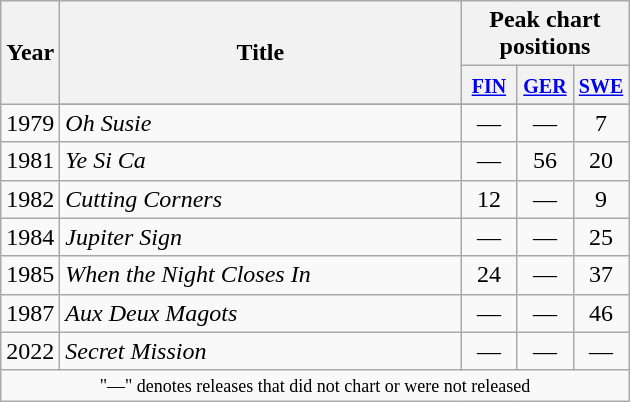<table class="wikitable" style="text-align:center">
<tr>
<th rowspan="2">Year</th>
<th rowspan="2" style="width:260px;">Title</th>
<th colspan="3">Peak chart positions</th>
</tr>
<tr>
<th style="width:30px;"><small><a href='#'>FIN</a></small><br></th>
<th style="width:30px;"><small><a href='#'>GER</a></small><br></th>
<th style="width:30px;"><small><a href='#'>SWE</a></small><br></th>
</tr>
<tr>
<td rowspan="2">1979</td>
</tr>
<tr>
<td align="left"><em>Oh Susie</em></td>
<td>—</td>
<td>—</td>
<td>7</td>
</tr>
<tr>
<td>1981</td>
<td align="left"><em>Ye Si Ca</em></td>
<td>—</td>
<td>56</td>
<td>20</td>
</tr>
<tr>
<td>1982</td>
<td align="left"><em>Cutting Corners</em></td>
<td>12</td>
<td>—</td>
<td>9</td>
</tr>
<tr>
<td>1984</td>
<td align="left"><em>Jupiter Sign</em></td>
<td>—</td>
<td>—</td>
<td>25</td>
</tr>
<tr>
<td>1985</td>
<td align="left"><em>When the Night Closes In</em></td>
<td>24</td>
<td>—</td>
<td>37</td>
</tr>
<tr>
<td>1987</td>
<td align="left"><em>Aux Deux Magots</em></td>
<td>—</td>
<td>—</td>
<td>46</td>
</tr>
<tr>
<td>2022</td>
<td align="left"><em>Secret Mission</em></td>
<td>—</td>
<td>—</td>
<td>—</td>
</tr>
<tr>
<td colspan="5" style="font-size:9pt">"—" denotes releases that did not chart or were not released</td>
</tr>
</table>
